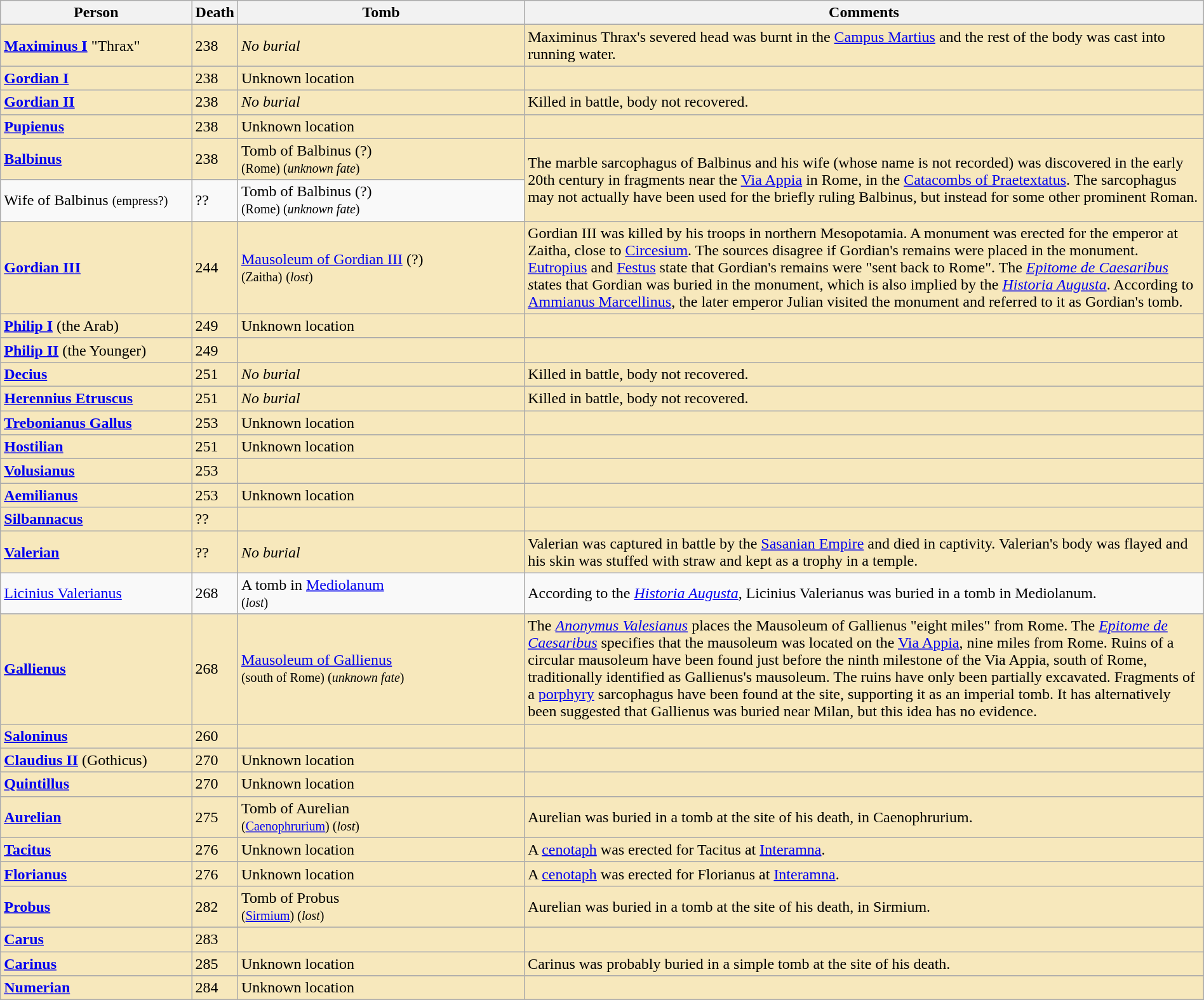<table class="wikitable plainrowheaders" style="width:100%;">
<tr>
<th scope="col" width="16%">Person</th>
<th scope="col" width="3%">Death</th>
<th scope="col" width="24%">Tomb</th>
<th scope="col" width="57%">Comments</th>
</tr>
<tr style="background:#f7e8bc;">
<td><strong><a href='#'>Maximinus I</a></strong> "Thrax"</td>
<td>238</td>
<td><em>No burial</em></td>
<td>Maximinus Thrax's severed head was burnt in the <a href='#'>Campus Martius</a> and the rest of the body was cast into running water.<em></em></td>
</tr>
<tr style="background:#f7e8bc;">
<td><strong><a href='#'>Gordian I</a></strong></td>
<td>238</td>
<td>Unknown location<em></em></td>
<td></td>
</tr>
<tr style="background:#f7e8bc;">
<td><strong><a href='#'>Gordian II</a></strong></td>
<td>238</td>
<td><em>No burial</em></td>
<td>Killed in battle, body not recovered.<em></em></td>
</tr>
<tr style="background:#f7e8bc;">
<td><strong><a href='#'>Pupienus</a></strong></td>
<td>238</td>
<td>Unknown location<em></em></td>
<td></td>
</tr>
<tr style="background:#f7e8bc;">
<td><strong><a href='#'>Balbinus</a></strong></td>
<td>238</td>
<td>Tomb of Balbinus (?)<em></em><br><small>(Rome) (<em>unknown fate</em>)</small></td>
<td rowspan=2>The marble sarcophagus of Balbinus and his wife (whose name is not recorded) was discovered in the early 20th century in fragments near the <a href='#'>Via Appia</a> in Rome, in the <a href='#'>Catacombs of Praetextatus</a>.<em></em> The sarcophagus may not actually have been used for the briefly ruling Balbinus, but instead for some other prominent Roman.<em></em></td>
</tr>
<tr>
<td>Wife of Balbinus <small>(empress?)</small></td>
<td>??</td>
<td>Tomb of Balbinus (?)<em></em><br><small>(Rome) (<em>unknown fate</em>)</small></td>
</tr>
<tr style="background:#f7e8bc;">
<td><strong><a href='#'>Gordian III</a></strong></td>
<td>244</td>
<td><a href='#'>Mausoleum of Gordian III</a> (?)<em></em><br><small>(Zaitha)</small> <small>(<em>lost</em>)</small></td>
<td>Gordian III was killed by his troops in northern Mesopotamia. A monument was erected for the emperor at Zaitha, close to <a href='#'>Circesium</a>. The sources disagree if Gordian's remains were placed in the monument. <a href='#'>Eutropius</a> and <a href='#'>Festus</a> state that Gordian's remains were "sent back to Rome". The <em><a href='#'>Epitome de Caesaribus</a> s</em>tates that Gordian was buried in the monument, which is also implied by the <em><a href='#'>Historia Augusta</a></em>. According to <a href='#'>Ammianus Marcellinus</a>, the later emperor Julian visited the monument and referred to it as Gordian's tomb.<em></em></td>
</tr>
<tr style="background:#f7e8bc;">
<td><a href='#'><strong>Philip I</strong></a> (the Arab)</td>
<td>249</td>
<td>Unknown location<em></em></td>
<td></td>
</tr>
<tr style="background:#f7e8bc;">
<td><a href='#'><strong>Philip II</strong></a> (the Younger)</td>
<td>249</td>
<td></td>
<td></td>
</tr>
<tr style="background:#f7e8bc;">
<td><strong><a href='#'>Decius</a></strong></td>
<td>251</td>
<td><em>No burial</em></td>
<td>Killed in battle, body not recovered.<em></em></td>
</tr>
<tr style="background:#f7e8bc;">
<td><strong><a href='#'>Herennius Etruscus</a></strong></td>
<td>251</td>
<td><em>No burial</em></td>
<td>Killed in battle, body not recovered.<em></em></td>
</tr>
<tr style="background:#f7e8bc;">
<td><strong><a href='#'>Trebonianus Gallus</a></strong></td>
<td>253</td>
<td>Unknown location<em></em></td>
<td></td>
</tr>
<tr style="background:#f7e8bc;">
<td><strong><a href='#'>Hostilian</a></strong></td>
<td>251</td>
<td>Unknown location<em></em></td>
<td></td>
</tr>
<tr style="background:#f7e8bc;">
<td><strong><a href='#'>Volusianus</a></strong></td>
<td>253</td>
<td></td>
<td></td>
</tr>
<tr style="background:#f7e8bc;">
<td><strong><a href='#'>Aemilianus</a></strong></td>
<td>253</td>
<td>Unknown location<em></em></td>
<td></td>
</tr>
<tr style="background:#f7e8bc;">
<td><strong><a href='#'>Silbannacus</a></strong></td>
<td>??</td>
<td></td>
<td></td>
</tr>
<tr style="background:#f7e8bc;">
<td><a href='#'><strong>Valerian</strong></a></td>
<td>??</td>
<td><em>No burial</em></td>
<td>Valerian was captured in battle by the <a href='#'>Sasanian Empire</a> and died in captivity. Valerian's body was flayed and his skin was stuffed with straw and kept as a trophy in a temple.<em></em></td>
</tr>
<tr>
<td><a href='#'>Licinius Valerianus</a></td>
<td>268</td>
<td>A tomb in <a href='#'>Mediolanum</a><em><br></em><small>(<em>lost</em>)</small></td>
<td>According to the <em><a href='#'>Historia Augusta</a></em>, Licinius Valerianus was buried in a tomb in Mediolanum.<em></em></td>
</tr>
<tr style="background:#f7e8bc;">
<td><strong><a href='#'>Gallienus</a></strong></td>
<td>268</td>
<td><a href='#'>Mausoleum of Gallienus</a><em></em><br><small>(south of Rome) (<em>unknown fate</em>)</small></td>
<td>The <em><a href='#'>Anonymus Valesianus</a></em> places the Mausoleum of Gallienus "eight miles" from Rome. The <em><a href='#'>Epitome de Caesaribus</a></em> specifies that the mausoleum was located on the <a href='#'>Via Appia</a>, nine miles from Rome.<em></em> Ruins of a circular mausoleum have been found just before the ninth milestone of the Via Appia, south of Rome, traditionally identified as Gallienus's mausoleum. The ruins have only been partially excavated. Fragments of a <a href='#'>porphyry</a> sarcophagus have been found at the site, supporting it as an imperial tomb.<em></em> It has alternatively been suggested that Gallienus was buried near Milan, but this idea has no evidence.<em></em></td>
</tr>
<tr style="background:#f7e8bc;">
<td><strong><a href='#'>Saloninus</a></strong></td>
<td>260</td>
<td></td>
<td></td>
</tr>
<tr style="background:#f7e8bc;">
<td><a href='#'><strong>Claudius II</strong></a> (Gothicus)</td>
<td>270</td>
<td>Unknown location<em></em></td>
<td></td>
</tr>
<tr style="background:#f7e8bc;">
<td><strong><a href='#'>Quintillus</a></strong></td>
<td>270</td>
<td>Unknown location<em></em></td>
<td></td>
</tr>
<tr style="background:#f7e8bc;">
<td><strong><a href='#'>Aurelian</a></strong></td>
<td>275</td>
<td>Tomb of Aurelian<em></em><br><small>(<a href='#'>Caenophrurium</a>) (<em>lost</em>)</small></td>
<td>Aurelian was buried in a tomb at the site of his death, in Caenophrurium.<em></em></td>
</tr>
<tr style="background:#f7e8bc;">
<td><strong><a href='#'>Tacitus</a></strong></td>
<td>276</td>
<td>Unknown location<em></em></td>
<td>A <a href='#'>cenotaph</a> was erected for Tacitus at <a href='#'>Interamna</a>.<em></em></td>
</tr>
<tr style="background:#f7e8bc;">
<td><strong><a href='#'>Florianus</a></strong></td>
<td>276</td>
<td>Unknown location<em></em></td>
<td>A <a href='#'>cenotaph</a> was erected for Florianus at <a href='#'>Interamna</a>.<em></em></td>
</tr>
<tr style="background:#f7e8bc;">
<td><a href='#'><strong>Probus</strong></a></td>
<td>282</td>
<td>Tomb of Probus<em></em><br><small>(<a href='#'>Sirmium</a>) (<em>lost</em>)</small></td>
<td>Aurelian was buried in a tomb at the site of his death, in Sirmium.<em></em></td>
</tr>
<tr style="background:#f7e8bc;">
<td><strong><a href='#'>Carus</a></strong></td>
<td>283</td>
<td></td>
<td></td>
</tr>
<tr style="background:#f7e8bc;">
<td><strong><a href='#'>Carinus</a></strong></td>
<td>285</td>
<td>Unknown location<em></em></td>
<td>Carinus was probably buried in a simple tomb at the site of his death.<em></em></td>
</tr>
<tr style="background:#f7e8bc;">
<td><strong><a href='#'>Numerian</a></strong></td>
<td>284</td>
<td>Unknown location<em></em></td>
<td></td>
</tr>
</table>
